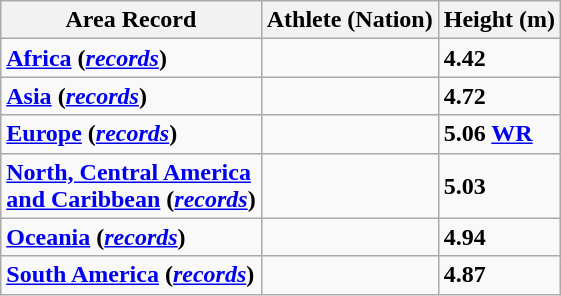<table class="wikitable">
<tr>
<th>Area Record</th>
<th>Athlete (Nation)</th>
<th>Height (m)</th>
</tr>
<tr>
<td><strong><a href='#'>Africa</a> (<em><a href='#'>records</a></em>)</strong></td>
<td></td>
<td><strong>4.42</strong></td>
</tr>
<tr>
<td><strong><a href='#'>Asia</a> (<em><a href='#'>records</a></em>)</strong></td>
<td></td>
<td><strong>4.72</strong></td>
</tr>
<tr>
<td><strong><a href='#'>Europe</a> (<em><a href='#'>records</a></em>)</strong></td>
<td></td>
<td><strong>5.06 <a href='#'><abbr>WR</abbr></a></strong></td>
</tr>
<tr>
<td><strong><a href='#'>North, Central America<br>and Caribbean</a></strong> <strong>(<em><a href='#'>records</a></em>)</strong></td>
<td></td>
<td><strong>5.03</strong></td>
</tr>
<tr>
<td><strong><a href='#'>Oceania</a> (<em><a href='#'>records</a></em>)</strong></td>
<td></td>
<td><strong>4.94</strong></td>
</tr>
<tr>
<td><strong><a href='#'>South America</a> (<em><a href='#'>records</a></em>)</strong></td>
<td></td>
<td><strong>4.87</strong></td>
</tr>
</table>
